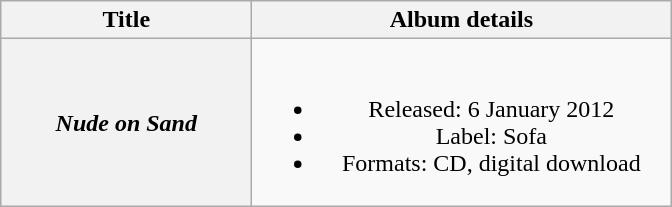<table class="wikitable plainrowheaders" style="text-align:center">
<tr>
<th scope="col" style="width:10em;">Title</th>
<th scope="col" style="width:17em;">Album details</th>
</tr>
<tr>
<th scope="row"><em>Nude on Sand</em></th>
<td><br><ul><li>Released: 6 January 2012</li><li>Label: Sofa</li><li>Formats: CD, digital download</li></ul></td>
</tr>
</table>
